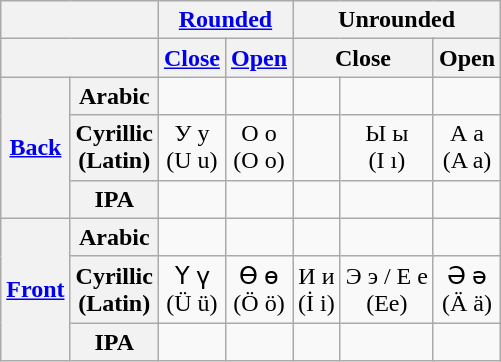<table class="wikitable" style="text-align:center;">
<tr>
<th colspan=2></th>
<th colspan=2><a href='#'>Rounded</a></th>
<th colspan=4>Unrounded</th>
</tr>
<tr>
<th colspan=2></th>
<th><a href='#'>Close</a></th>
<th><a href='#'>Open</a></th>
<th colspan=3>Close</th>
<th colspan=2>Open</th>
</tr>
<tr>
<th rowspan=3><a href='#'>Back</a></th>
<th>Arabic</th>
<td></td>
<td></td>
<td colspan=1></td>
<td colspan=2></td>
<td colspan=1></td>
</tr>
<tr>
<th>Cyrillic<br>(Latin)</th>
<td>У у<br>(U u)</td>
<td>О о<br>(O o)</td>
<td colspan=1></td>
<td colspan=2>Ы ы<br>(I ı)</td>
<td colspan=1>А а<br>(A a)</td>
</tr>
<tr>
<th>IPA</th>
<td></td>
<td></td>
<td colspan=1></td>
<td colspan=2></td>
<td colspan=1></td>
</tr>
<tr>
<th rowspan=3><a href='#'>Front</a></th>
<th>Arabic</th>
<td></td>
<td></td>
<td colspan=1></td>
<td colspan=2></td>
<td></td>
</tr>
<tr>
<th>Cyrillic<br>(Latin)</th>
<td>Ү ү<br>(Ü ü)</td>
<td>Ө ө<br>(Ö ö)</td>
<td colspan=1>И и<br>(İ i)</td>
<td colspan=2>Э э / Е е<br>(Ee)</td>
<td>Ә ә<br>(Ä ä)</td>
</tr>
<tr>
<th>IPA</th>
<td colspan=1></td>
<td colspan=1></td>
<td colspan=1></td>
<td colspan=2></td>
<td colspan=1></td>
</tr>
</table>
